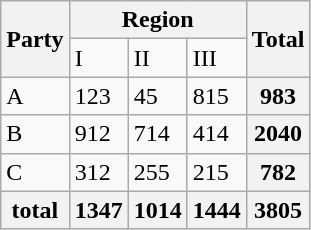<table class="wikitable">
<tr>
<th rowspan="2">Party</th>
<th colspan="3">Region</th>
<th rowspan="2">Total</th>
</tr>
<tr>
<td>I</td>
<td>II</td>
<td>III</td>
</tr>
<tr>
<td>A</td>
<td>123</td>
<td>45</td>
<td>815</td>
<th>983</th>
</tr>
<tr>
<td>B</td>
<td>912</td>
<td>714</td>
<td>414</td>
<th>2040</th>
</tr>
<tr>
<td>C</td>
<td>312</td>
<td>255</td>
<td>215</td>
<th>782</th>
</tr>
<tr>
<th>total</th>
<th>1347</th>
<th>1014</th>
<th>1444</th>
<th>3805</th>
</tr>
</table>
